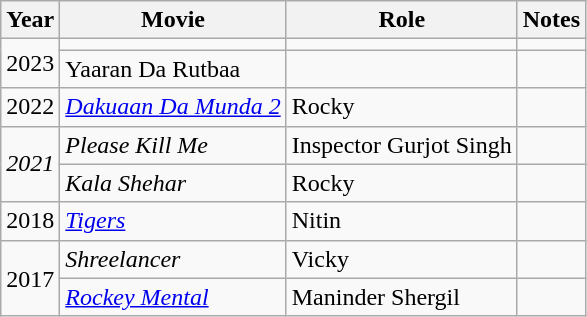<table class="wikitable">
<tr>
<th scope="col">Year</th>
<th scope="col">Movie</th>
<th scope="col">Role</th>
<th scope="col">Notes</th>
</tr>
<tr>
<td rowspan="2">2023</td>
<td></td>
<td></td>
<td></td>
</tr>
<tr>
<td>Yaaran Da Rutbaa</td>
<td></td>
<td></td>
</tr>
<tr>
<td>2022</td>
<td><em><a href='#'>Dakuaan Da Munda 2</a></em></td>
<td>Rocky</td>
<td></td>
</tr>
<tr>
<td rowspan="2"><em>2021</em></td>
<td><em>Please Kill Me</em></td>
<td>Inspector Gurjot Singh</td>
<td></td>
</tr>
<tr>
<td><em>Kala Shehar</em></td>
<td>Rocky</td>
<td></td>
</tr>
<tr>
<td>2018</td>
<td><em><a href='#'>Tigers</a></em></td>
<td>Nitin</td>
<td></td>
</tr>
<tr>
<td rowspan="2">2017</td>
<td><em>Shreelancer</em></td>
<td>Vicky</td>
<td></td>
</tr>
<tr>
<td><em><a href='#'>Rockey Mental</a></em></td>
<td>Maninder Shergil</td>
<td></td>
</tr>
</table>
